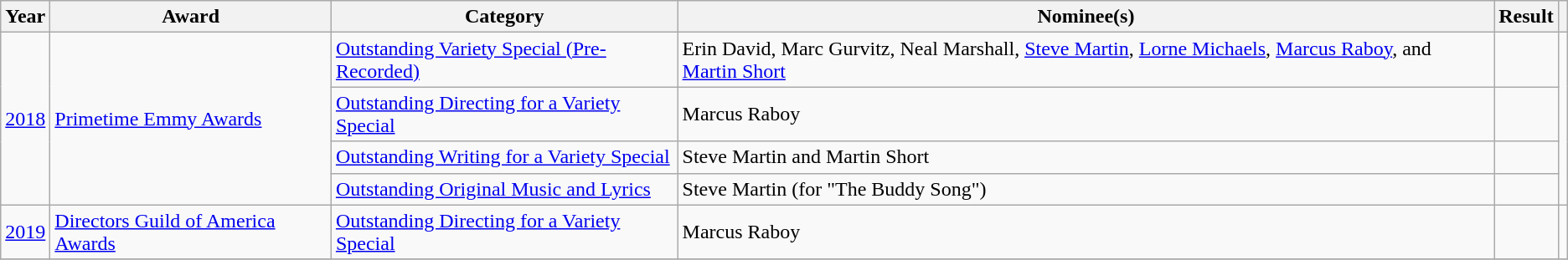<table class="wikitable">
<tr>
<th>Year</th>
<th>Award</th>
<th>Category</th>
<th>Nominee(s)</th>
<th>Result</th>
<th></th>
</tr>
<tr>
<td rowspan=4><a href='#'>2018</a></td>
<td rowspan=4><a href='#'>Primetime Emmy Awards</a></td>
<td><a href='#'>Outstanding Variety Special (Pre-Recorded)</a></td>
<td>Erin David, Marc Gurvitz, Neal Marshall, <a href='#'>Steve Martin</a>, <a href='#'>Lorne Michaels</a>, <a href='#'>Marcus Raboy</a>, and <a href='#'>Martin Short</a></td>
<td></td>
<td rowspan=4></td>
</tr>
<tr>
<td><a href='#'>Outstanding Directing for a Variety Special</a></td>
<td>Marcus Raboy</td>
<td></td>
</tr>
<tr>
<td><a href='#'>Outstanding Writing for a Variety Special</a></td>
<td>Steve Martin and Martin Short</td>
<td></td>
</tr>
<tr>
<td><a href='#'>Outstanding Original Music and Lyrics</a></td>
<td>Steve Martin (for "The Buddy Song")</td>
<td></td>
</tr>
<tr>
<td><a href='#'>2019</a></td>
<td><a href='#'>Directors Guild of America Awards</a></td>
<td><a href='#'>Outstanding Directing for a Variety Special</a></td>
<td>Marcus Raboy</td>
<td></td>
<td></td>
</tr>
<tr>
</tr>
</table>
